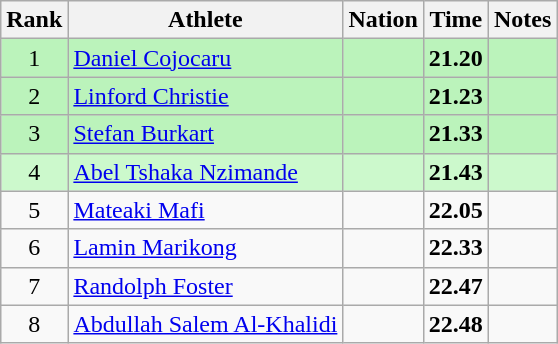<table class="wikitable sortable" style="text-align:center">
<tr>
<th>Rank</th>
<th>Athlete</th>
<th>Nation</th>
<th>Time</th>
<th>Notes</th>
</tr>
<tr style="background:#bbf3bb;">
<td>1</td>
<td align=left><a href='#'>Daniel Cojocaru</a></td>
<td align=left></td>
<td><strong>21.20</strong></td>
<td></td>
</tr>
<tr style="background:#bbf3bb;">
<td>2</td>
<td align=left><a href='#'>Linford Christie</a></td>
<td align=left></td>
<td><strong>21.23</strong></td>
<td></td>
</tr>
<tr style="background:#bbf3bb;">
<td>3</td>
<td align=left><a href='#'>Stefan Burkart</a></td>
<td align=left></td>
<td><strong>21.33</strong></td>
<td></td>
</tr>
<tr style="background:#ccf9cc;">
<td>4</td>
<td align=left><a href='#'>Abel Tshaka Nzimande</a></td>
<td align=left></td>
<td><strong>21.43</strong></td>
<td></td>
</tr>
<tr>
<td>5</td>
<td align=left><a href='#'>Mateaki Mafi</a></td>
<td align=left></td>
<td><strong>22.05</strong></td>
<td></td>
</tr>
<tr>
<td>6</td>
<td align=left><a href='#'>Lamin Marikong</a></td>
<td align=left></td>
<td><strong>22.33</strong></td>
<td></td>
</tr>
<tr>
<td>7</td>
<td align=left><a href='#'>Randolph Foster</a></td>
<td align=left></td>
<td><strong>22.47</strong></td>
<td></td>
</tr>
<tr>
<td>8</td>
<td align=left><a href='#'>Abdullah Salem Al-Khalidi</a></td>
<td align=left></td>
<td><strong>22.48</strong></td>
<td></td>
</tr>
</table>
